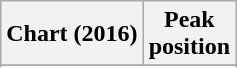<table class="wikitable sortable plainrowheaders" style="text-align:center">
<tr>
<th scope="col">Chart (2016)</th>
<th scope="col">Peak<br> position</th>
</tr>
<tr>
</tr>
<tr>
</tr>
<tr>
</tr>
<tr>
</tr>
<tr>
</tr>
</table>
